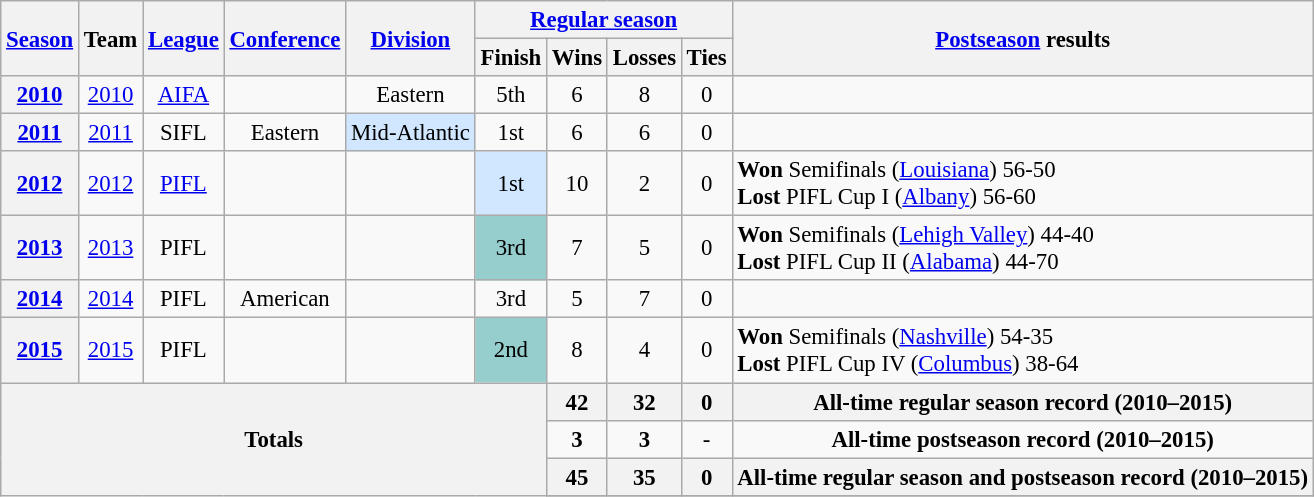<table class="wikitable" style="font-size: 95%;">
<tr>
<th rowspan="2"><a href='#'>Season</a></th>
<th rowspan="2">Team</th>
<th rowspan="2"><a href='#'>League</a></th>
<th rowspan="2"><a href='#'>Conference</a></th>
<th rowspan="2"><a href='#'>Division</a></th>
<th colspan="4"><a href='#'>Regular season</a></th>
<th rowspan="2"><a href='#'>Postseason</a> results</th>
</tr>
<tr>
<th>Finish</th>
<th>Wins</th>
<th>Losses</th>
<th>Ties</th>
</tr>
<tr background:#fcc;">
<th style="text-align:center;"><a href='#'>2010</a></th>
<td style="text-align:center;"><a href='#'>2010</a></td>
<td style="text-align:center;"><a href='#'>AIFA</a></td>
<td style="text-align:center;"></td>
<td style="text-align:center;">Eastern</td>
<td style="text-align:center;">5th</td>
<td style="text-align:center;">6</td>
<td style="text-align:center;">8</td>
<td style="text-align:center;">0</td>
<td></td>
</tr>
<tr>
<th style="text-align:center;"><a href='#'>2011</a></th>
<td style="text-align:center;"><a href='#'>2011</a></td>
<td style="text-align:center;">SIFL</td>
<td style="text-align:center;">Eastern</td>
<td style="text-align:center;background:#d0e7ff;">Mid-Atlantic</td>
<td style="text-align:center;">1st</td>
<td style="text-align:center;">6</td>
<td style="text-align:center;">6</td>
<td style="text-align:center;">0</td>
<td></td>
</tr>
<tr>
<th style="text-align:center;"><a href='#'>2012</a></th>
<td style="text-align:center;"><a href='#'>2012</a></td>
<td style="text-align:center;"><a href='#'>PIFL</a></td>
<td style="text-align:center;"></td>
<td style="text-align:center;"></td>
<td style="text-align:center;background:#d0e7ff;">1st</td>
<td style="text-align:center;">10</td>
<td style="text-align:center;">2</td>
<td style="text-align:center;">0</td>
<td><strong>Won</strong> Semifinals (<a href='#'>Louisiana</a>) 56-50<br><strong>Lost</strong> PIFL Cup I (<a href='#'>Albany</a>) 56-60</td>
</tr>
<tr>
<th style="text-align:center;"><a href='#'>2013</a></th>
<td style="text-align:center;"><a href='#'>2013</a></td>
<td style="text-align:center;">PIFL</td>
<td style="text-align:center;"></td>
<td style="text-align:center;"></td>
<td style="text-align:center;background:#96cdcd;">3rd</td>
<td style="text-align:center;">7</td>
<td style="text-align:center;">5</td>
<td style="text-align:center;">0</td>
<td><strong>Won</strong> Semifinals (<a href='#'>Lehigh Valley</a>) 44-40<br><strong>Lost</strong> PIFL Cup II (<a href='#'>Alabama</a>) 44-70</td>
</tr>
<tr>
<th style="text-align:center;"><a href='#'>2014</a></th>
<td style="text-align:center;"><a href='#'>2014</a></td>
<td style="text-align:center;">PIFL</td>
<td style="text-align:center;">American</td>
<td style="text-align:center;"></td>
<td style="text-align:center;">3rd</td>
<td style="text-align:center;">5</td>
<td style="text-align:center;">7</td>
<td style="text-align:center;">0</td>
<td></td>
</tr>
<tr>
<th style="text-align:center;"><a href='#'>2015</a></th>
<td style="text-align:center;"><a href='#'>2015</a></td>
<td style="text-align:center;">PIFL</td>
<td style="text-align:center;"></td>
<td style="text-align:center;"></td>
<td style="text-align:center;background:#96cdcd;">2nd</td>
<td style="text-align:center;">8</td>
<td style="text-align:center;">4</td>
<td style="text-align:center;">0</td>
<td><strong>Won</strong> Semifinals (<a href='#'>Nashville</a>) 54-35<br><strong>Lost</strong> PIFL Cup IV (<a href='#'>Columbus</a>) 38-64</td>
</tr>
<tr>
<th style="text-align:center;" rowspan="5" colspan="6">Totals</th>
<th style="text-align:center;"><strong>42</strong></th>
<th style="text-align:center;"><strong>32</strong></th>
<th style="text-align:center;"><strong>0</strong></th>
<th style="text-align:center;" colspan="3"><strong>All-time regular season record (2010–2015)</strong></th>
</tr>
<tr style="text-align:center;">
<td><strong>3</strong></td>
<td><strong>3</strong></td>
<td>-</td>
<td colspan="3"><strong>All-time postseason record (2010–2015)</strong></td>
</tr>
<tr>
<th style="text-align:center;"><strong>45</strong></th>
<th style="text-align:center;"><strong>35</strong></th>
<th style="text-align:center;"><strong>0</strong></th>
<th style="text-align:center;" colspan="3"><strong>All-time regular season and postseason record (2010–2015)</strong></th>
</tr>
<tr>
</tr>
</table>
